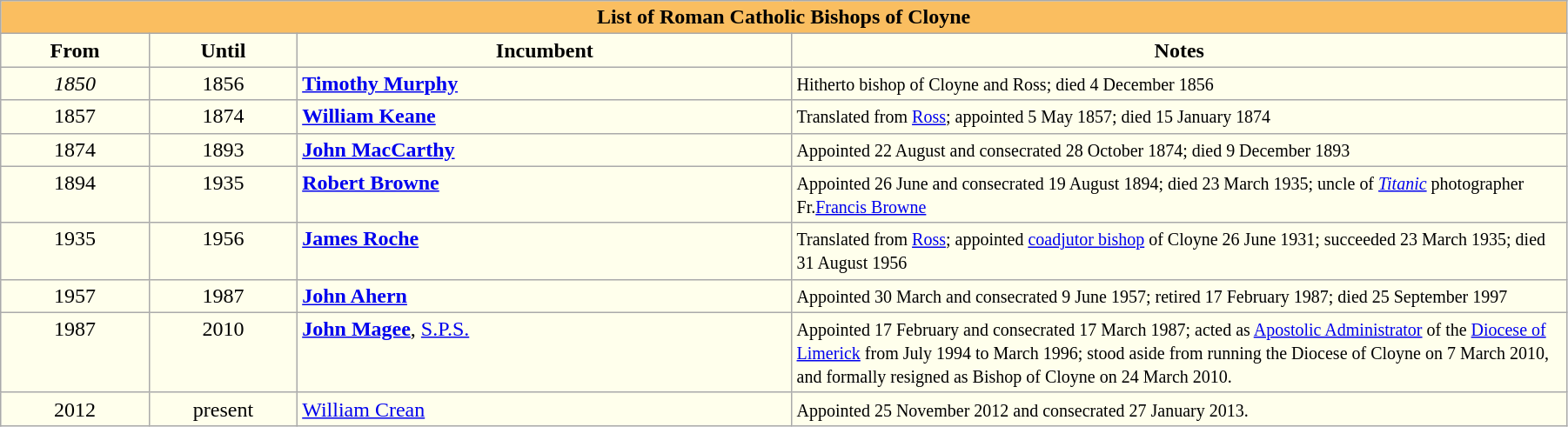<table class="wikitable" style="width:95%; border:1">
<tr>
<th style="background-color:#FABE60" colspan="4">List of Roman Catholic Bishops of Cloyne</th>
</tr>
<tr align=center>
<th style="background-color:#ffffec" width="9%">From</th>
<th style="background-color:#ffffec" width="9%">Until</th>
<th style="background-color:#ffffec" width="30%">Incumbent</th>
<th style="background-color:#ffffec" width="47%">Notes</th>
</tr>
<tr valign=top bgcolor="#ffffec">
<td align=center><em>1850</em></td>
<td align=center>1856</td>
<td><strong><a href='#'>Timothy Murphy</a></strong></td>
<td><small>Hitherto bishop of Cloyne and Ross; died 4 December 1856</small></td>
</tr>
<tr valign=top bgcolor="#ffffec">
<td align=center>1857</td>
<td align=center>1874</td>
<td><strong><a href='#'>William Keane</a></strong></td>
<td><small>Translated from <a href='#'>Ross</a>; appointed 5 May 1857; died 15 January 1874</small></td>
</tr>
<tr valign=top bgcolor="#ffffec">
<td align=center>1874</td>
<td align=center>1893</td>
<td><strong><a href='#'>John MacCarthy</a></strong></td>
<td><small>Appointed 22 August and consecrated 28 October 1874; died 9 December 1893</small></td>
</tr>
<tr valign=top bgcolor="#ffffec">
<td align=center>1894</td>
<td align=center>1935</td>
<td><strong><a href='#'>Robert Browne</a></strong></td>
<td><small>Appointed 26 June and consecrated 19 August 1894; died 23 March 1935; uncle of <em><a href='#'>Titanic</a></em> photographer Fr.<a href='#'>Francis Browne</a></small></td>
</tr>
<tr valign=top bgcolor="#ffffec">
<td align=center>1935</td>
<td align=center>1956</td>
<td><strong><a href='#'>James Roche</a></strong></td>
<td><small>Translated from <a href='#'>Ross</a>; appointed <a href='#'>coadjutor bishop</a> of Cloyne 26 June 1931; succeeded 23 March 1935; died 31 August 1956</small></td>
</tr>
<tr valign=top bgcolor="#ffffec">
<td align=center>1957</td>
<td align=center>1987</td>
<td><strong><a href='#'>John Ahern</a></strong></td>
<td><small>Appointed 30 March and consecrated 9 June 1957; retired 17 February 1987; died 25 September 1997</small></td>
</tr>
<tr valign=top bgcolor="#ffffec">
<td align=center>1987</td>
<td align=center>2010</td>
<td><strong><a href='#'>John Magee</a></strong>, <a href='#'>S.P.S.</a></td>
<td><small>Appointed 17 February and consecrated 17 March 1987; acted as <a href='#'>Apostolic Administrator</a> of the <a href='#'>Diocese of Limerick</a> from July 1994 to March 1996; stood aside from running the Diocese of Cloyne on 7 March 2010, and formally resigned as Bishop of Cloyne on 24 March 2010.</small></td>
</tr>
<tr valign=top bgcolor="#ffffec">
<td align=center>2012</td>
<td align=center>present</td>
<td><a href='#'>William Crean</a></td>
<td><small>Appointed 25 November 2012 and consecrated 27 January 2013.</small></td>
</tr>
</table>
